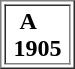<table border=1>
<tr>
<td> <strong></strong> <strong>A</strong>   <br> <strong>1905</strong> </td>
</tr>
</table>
